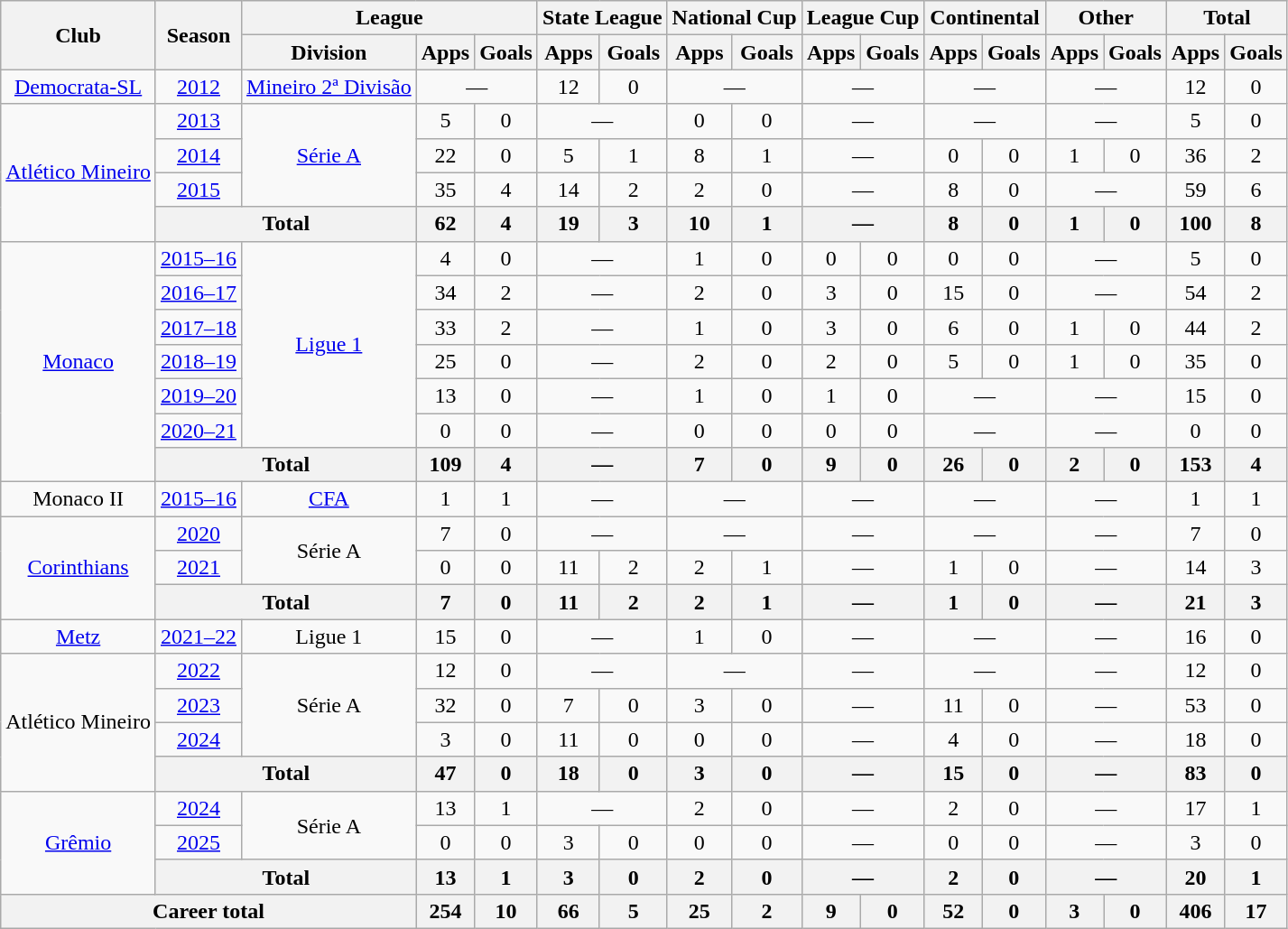<table class="wikitable" style="text-align: center;">
<tr>
<th rowspan="2">Club</th>
<th rowspan="2">Season</th>
<th colspan="3">League</th>
<th colspan="2">State League</th>
<th colspan="2">National Cup</th>
<th colspan="2">League Cup</th>
<th colspan="2">Continental</th>
<th colspan="2">Other</th>
<th colspan="2">Total</th>
</tr>
<tr>
<th>Division</th>
<th>Apps</th>
<th>Goals</th>
<th>Apps</th>
<th>Goals</th>
<th>Apps</th>
<th>Goals</th>
<th>Apps</th>
<th>Goals</th>
<th>Apps</th>
<th>Goals</th>
<th>Apps</th>
<th>Goals</th>
<th>Apps</th>
<th>Goals</th>
</tr>
<tr>
<td valign="center"><a href='#'>Democrata-SL</a></td>
<td><a href='#'>2012</a></td>
<td valign="center"><a href='#'>Mineiro 2ª Divisão</a></td>
<td colspan="2">—</td>
<td>12</td>
<td>0</td>
<td colspan="2">—</td>
<td colspan="2">—</td>
<td colspan="2">—</td>
<td colspan="2">—</td>
<td>12</td>
<td>0</td>
</tr>
<tr>
<td rowspan="4" valign="center"><a href='#'>Atlético Mineiro</a></td>
<td><a href='#'>2013</a></td>
<td rowspan="3" valign="center"><a href='#'>Série A</a></td>
<td>5</td>
<td>0</td>
<td colspan="2">—</td>
<td>0</td>
<td>0</td>
<td colspan="2">—</td>
<td colspan="2">—</td>
<td colspan="2">—</td>
<td>5</td>
<td>0</td>
</tr>
<tr>
<td><a href='#'>2014</a></td>
<td>22</td>
<td>0</td>
<td>5</td>
<td>1</td>
<td>8</td>
<td>1</td>
<td colspan="2">—</td>
<td>0</td>
<td>0</td>
<td>1</td>
<td>0</td>
<td>36</td>
<td>2</td>
</tr>
<tr>
<td><a href='#'>2015</a></td>
<td>35</td>
<td>4</td>
<td>14</td>
<td>2</td>
<td>2</td>
<td>0</td>
<td colspan="2">—</td>
<td>8</td>
<td>0</td>
<td colspan="2">—</td>
<td>59</td>
<td>6</td>
</tr>
<tr>
<th colspan="2">Total</th>
<th>62</th>
<th>4</th>
<th>19</th>
<th>3</th>
<th>10</th>
<th>1</th>
<th colspan="2">—</th>
<th>8</th>
<th>0</th>
<th>1</th>
<th>0</th>
<th>100</th>
<th>8</th>
</tr>
<tr>
<td rowspan="7" valign="center"><a href='#'>Monaco</a></td>
<td><a href='#'>2015–16</a></td>
<td rowspan="6" valign="center"><a href='#'>Ligue 1</a></td>
<td>4</td>
<td>0</td>
<td colspan="2">—</td>
<td>1</td>
<td>0</td>
<td>0</td>
<td>0</td>
<td>0</td>
<td>0</td>
<td colspan="2">—</td>
<td>5</td>
<td>0</td>
</tr>
<tr>
<td><a href='#'>2016–17</a></td>
<td>34</td>
<td>2</td>
<td colspan="2">—</td>
<td>2</td>
<td>0</td>
<td>3</td>
<td>0</td>
<td>15</td>
<td>0</td>
<td colspan="2">—</td>
<td>54</td>
<td>2</td>
</tr>
<tr>
<td><a href='#'>2017–18</a></td>
<td>33</td>
<td>2</td>
<td colspan="2">—</td>
<td>1</td>
<td>0</td>
<td>3</td>
<td>0</td>
<td>6</td>
<td>0</td>
<td>1</td>
<td>0</td>
<td>44</td>
<td>2</td>
</tr>
<tr>
<td><a href='#'>2018–19</a></td>
<td>25</td>
<td>0</td>
<td colspan="2">—</td>
<td>2</td>
<td>0</td>
<td>2</td>
<td>0</td>
<td>5</td>
<td>0</td>
<td>1</td>
<td>0</td>
<td>35</td>
<td>0</td>
</tr>
<tr>
<td><a href='#'>2019–20</a></td>
<td>13</td>
<td>0</td>
<td colspan="2">—</td>
<td>1</td>
<td>0</td>
<td>1</td>
<td>0</td>
<td colspan="2">—</td>
<td colspan="2">—</td>
<td>15</td>
<td>0</td>
</tr>
<tr>
<td><a href='#'>2020–21</a></td>
<td>0</td>
<td>0</td>
<td colspan="2">—</td>
<td>0</td>
<td>0</td>
<td>0</td>
<td>0</td>
<td colspan="2">—</td>
<td colspan="2">—</td>
<td>0</td>
<td>0</td>
</tr>
<tr>
<th colspan="2">Total</th>
<th>109</th>
<th>4</th>
<th colspan="2">—</th>
<th>7</th>
<th>0</th>
<th>9</th>
<th>0</th>
<th>26</th>
<th>0</th>
<th>2</th>
<th>0</th>
<th>153</th>
<th>4</th>
</tr>
<tr>
<td valign="center">Monaco II</td>
<td><a href='#'>2015–16</a></td>
<td valign="center"><a href='#'>CFA</a></td>
<td>1</td>
<td>1</td>
<td colspan="2">—</td>
<td colspan="2">—</td>
<td colspan="2">—</td>
<td colspan="2">—</td>
<td colspan="2">—</td>
<td>1</td>
<td>1</td>
</tr>
<tr>
<td rowspan="3" valign="center"><a href='#'>Corinthians</a></td>
<td><a href='#'>2020</a></td>
<td rowspan="2" valign="center">Série A</td>
<td>7</td>
<td>0</td>
<td colspan="2">—</td>
<td colspan="2">—</td>
<td colspan="2">—</td>
<td colspan="2">—</td>
<td colspan="2">—</td>
<td>7</td>
<td>0</td>
</tr>
<tr>
<td><a href='#'>2021</a></td>
<td>0</td>
<td>0</td>
<td>11</td>
<td>2</td>
<td>2</td>
<td>1</td>
<td colspan="2">—</td>
<td>1</td>
<td>0</td>
<td colspan="2">—</td>
<td>14</td>
<td>3</td>
</tr>
<tr>
<th colspan="2">Total</th>
<th>7</th>
<th>0</th>
<th>11</th>
<th>2</th>
<th>2</th>
<th>1</th>
<th colspan="2">—</th>
<th>1</th>
<th>0</th>
<th colspan="2">—</th>
<th>21</th>
<th>3</th>
</tr>
<tr>
<td valign="center"><a href='#'>Metz</a></td>
<td><a href='#'>2021–22</a></td>
<td valign="center">Ligue 1</td>
<td>15</td>
<td>0</td>
<td colspan="2">—</td>
<td>1</td>
<td>0</td>
<td colspan="2">—</td>
<td colspan="2">—</td>
<td colspan="2">—</td>
<td>16</td>
<td>0</td>
</tr>
<tr>
<td rowspan="4" valign="center">Atlético Mineiro</td>
<td><a href='#'>2022</a></td>
<td rowspan="3" valign="center">Série A</td>
<td>12</td>
<td>0</td>
<td colspan="2">—</td>
<td colspan="2">—</td>
<td colspan="2">—</td>
<td colspan="2">—</td>
<td colspan="2">—</td>
<td>12</td>
<td>0</td>
</tr>
<tr>
<td><a href='#'>2023</a></td>
<td>32</td>
<td>0</td>
<td>7</td>
<td>0</td>
<td>3</td>
<td>0</td>
<td colspan="2">—</td>
<td>11</td>
<td>0</td>
<td colspan="2">—</td>
<td>53</td>
<td>0</td>
</tr>
<tr>
<td><a href='#'>2024</a></td>
<td>3</td>
<td>0</td>
<td>11</td>
<td>0</td>
<td>0</td>
<td>0</td>
<td colspan="2">—</td>
<td>4</td>
<td>0</td>
<td colspan="2">—</td>
<td>18</td>
<td>0</td>
</tr>
<tr>
<th colspan="2">Total</th>
<th>47</th>
<th>0</th>
<th>18</th>
<th>0</th>
<th>3</th>
<th>0</th>
<th colspan="2">—</th>
<th>15</th>
<th>0</th>
<th colspan="2">—</th>
<th>83</th>
<th>0</th>
</tr>
<tr>
<td rowspan="3" valign="center"><a href='#'>Grêmio</a></td>
<td><a href='#'>2024</a></td>
<td rowspan="2" valign="center">Série A</td>
<td>13</td>
<td>1</td>
<td colspan="2">—</td>
<td>2</td>
<td>0</td>
<td colspan="2">—</td>
<td>2</td>
<td>0</td>
<td colspan="2">—</td>
<td>17</td>
<td>1</td>
</tr>
<tr>
<td><a href='#'>2025</a></td>
<td>0</td>
<td>0</td>
<td>3</td>
<td>0</td>
<td>0</td>
<td>0</td>
<td colspan="2">—</td>
<td>0</td>
<td>0</td>
<td colspan="2">—</td>
<td>3</td>
<td>0</td>
</tr>
<tr>
<th colspan="2">Total</th>
<th>13</th>
<th>1</th>
<th>3</th>
<th>0</th>
<th>2</th>
<th>0</th>
<th colspan="2">—</th>
<th>2</th>
<th>0</th>
<th colspan="2">—</th>
<th>20</th>
<th>1</th>
</tr>
<tr>
<th colspan="3">Career total</th>
<th>254</th>
<th>10</th>
<th>66</th>
<th>5</th>
<th>25</th>
<th>2</th>
<th>9</th>
<th>0</th>
<th>52</th>
<th>0</th>
<th>3</th>
<th>0</th>
<th>406</th>
<th>17</th>
</tr>
</table>
